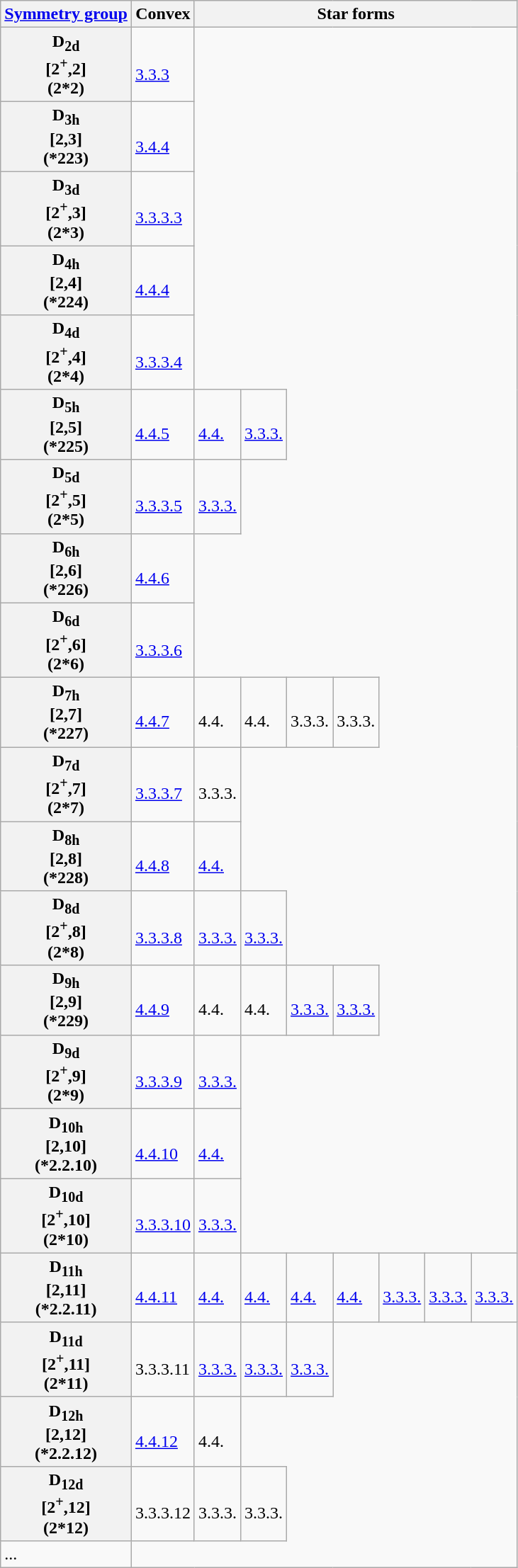<table class="wikitable">
<tr>
<th><a href='#'>Symmetry group</a></th>
<th>Convex</th>
<th colspan=7>Star forms</th>
</tr>
<tr>
<th align=center>D<sub>2d</sub><br>[2<sup>+</sup>,2]<br>(2*2)</th>
<td><br><a href='#'>3.3.3</a></td>
</tr>
<tr>
<th align=center>D<sub>3h</sub><br>[2,3]<br>(*223)</th>
<td><br><a href='#'>3.4.4</a></td>
</tr>
<tr>
<th align=center>D<sub>3d</sub><br>[2<sup>+</sup>,3]<br>(2*3)</th>
<td><br><a href='#'>3.3.3.3</a></td>
</tr>
<tr>
<th align=center>D<sub>4h</sub><br>[2,4]<br>(*224)</th>
<td><br><a href='#'>4.4.4</a></td>
</tr>
<tr>
<th align=center>D<sub>4d</sub><br>[2<sup>+</sup>,4]<br>(2*4)</th>
<td><br><a href='#'>3.3.3.4</a></td>
</tr>
<tr>
<th align=center>D<sub>5h</sub><br>[2,5]<br>(*225)</th>
<td><br><a href='#'>4.4.5</a></td>
<td><br><a href='#'>4.4.</a></td>
<td><br><a href='#'>3.3.3.</a></td>
</tr>
<tr>
<th align=center>D<sub>5d</sub><br>[2<sup>+</sup>,5]<br>(2*5)</th>
<td><br><a href='#'>3.3.3.5</a></td>
<td><br><a href='#'>3.3.3.</a></td>
</tr>
<tr>
<th align=center>D<sub>6h</sub><br>[2,6]<br>(*226)</th>
<td><br><a href='#'>4.4.6</a></td>
</tr>
<tr>
<th align=center>D<sub>6d</sub><br>[2<sup>+</sup>,6]<br>(2*6)</th>
<td><br><a href='#'>3.3.3.6</a></td>
</tr>
<tr>
<th align=center>D<sub>7h</sub><br>[2,7]<br>(*227)</th>
<td><br><a href='#'>4.4.7</a></td>
<td><br>4.4.</td>
<td><br>4.4.</td>
<td><br>3.3.3.</td>
<td><br>3.3.3.</td>
</tr>
<tr>
<th align=center>D<sub>7d</sub><br>[2<sup>+</sup>,7]<br>(2*7)</th>
<td><br><a href='#'>3.3.3.7</a></td>
<td><br>3.3.3.</td>
</tr>
<tr>
<th align=center>D<sub>8h</sub><br>[2,8]<br>(*228)</th>
<td><br><a href='#'>4.4.8</a></td>
<td><br><a href='#'>4.4.</a></td>
</tr>
<tr>
<th align=center>D<sub>8d</sub><br>[2<sup>+</sup>,8]<br>(2*8)</th>
<td><br><a href='#'>3.3.3.8</a></td>
<td><br><a href='#'>3.3.3.</a></td>
<td><br><a href='#'>3.3.3.</a></td>
</tr>
<tr>
<th align=center>D<sub>9h</sub><br>[2,9]<br>(*229)</th>
<td><br><a href='#'>4.4.9</a></td>
<td><br>4.4.</td>
<td><br>4.4.</td>
<td><br><a href='#'>3.3.3.</a></td>
<td><br><a href='#'>3.3.3.</a></td>
</tr>
<tr>
<th align=center>D<sub>9d</sub><br>[2<sup>+</sup>,9]<br>(2*9)</th>
<td><br><a href='#'>3.3.3.9</a></td>
<td><br><a href='#'>3.3.3.</a></td>
</tr>
<tr>
<th align=center>D<sub>10h</sub><br>[2,10]<br>(*2.2.10)</th>
<td><br><a href='#'>4.4.10</a></td>
<td><br><a href='#'>4.4.</a></td>
</tr>
<tr>
<th align=center>D<sub>10d</sub><br>[2<sup>+</sup>,10]<br>(2*10)</th>
<td><br><a href='#'>3.3.3.10</a></td>
<td><br><a href='#'>3.3.3.</a></td>
</tr>
<tr>
<th align=center>D<sub>11h</sub><br>[2,11]<br>(*2.2.11)</th>
<td><br><a href='#'>4.4.11</a></td>
<td><br><a href='#'>4.4.</a></td>
<td><br><a href='#'>4.4.</a></td>
<td><br><a href='#'>4.4.</a></td>
<td><br><a href='#'>4.4.</a></td>
<td><br><a href='#'>3.3.3.</a></td>
<td><br><a href='#'>3.3.3.</a></td>
<td><br><a href='#'>3.3.3.</a></td>
</tr>
<tr>
<th align=center>D<sub>11d</sub><br>[2<sup>+</sup>,11]<br>(2*11)</th>
<td><br>3.3.3.11</td>
<td><br><a href='#'>3.3.3.</a></td>
<td><br><a href='#'>3.3.3.</a></td>
<td><br><a href='#'>3.3.3.</a></td>
</tr>
<tr>
<th align=center>D<sub>12h</sub><br>[2,12]<br>(*2.2.12)</th>
<td><br><a href='#'>4.4.12</a></td>
<td><br>4.4.</td>
</tr>
<tr>
<th align=center>D<sub>12d</sub><br>[2<sup>+</sup>,12]<br>(2*12)</th>
<td><br>3.3.3.12</td>
<td><br>3.3.3.</td>
<td><br>3.3.3.</td>
</tr>
<tr>
<td>...</td>
</tr>
</table>
